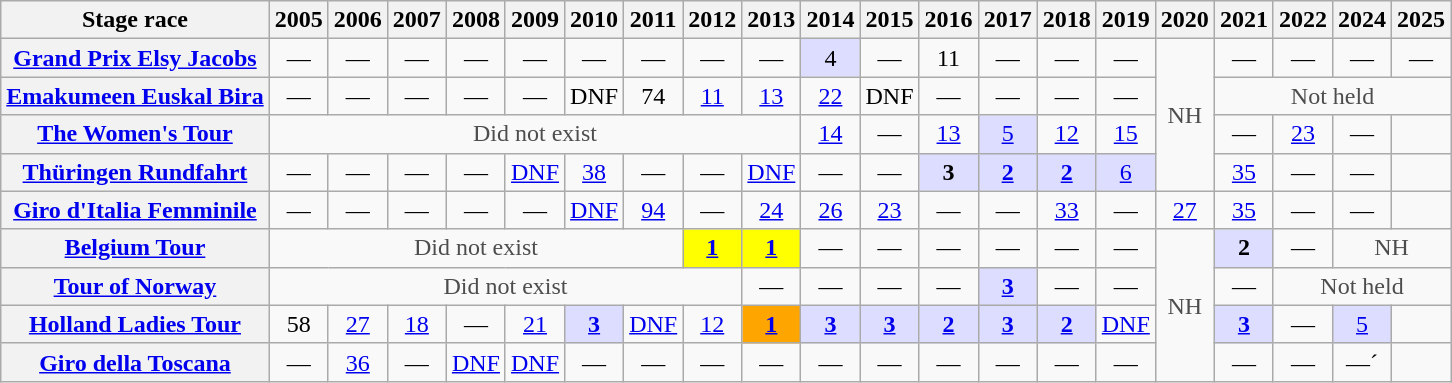<table class="wikitable plainrowheaders">
<tr>
<th>Stage race</th>
<th>2005</th>
<th>2006</th>
<th>2007</th>
<th>2008</th>
<th>2009</th>
<th>2010</th>
<th>2011</th>
<th>2012</th>
<th>2013</th>
<th>2014</th>
<th>2015</th>
<th>2016</th>
<th>2017</th>
<th>2018</th>
<th>2019</th>
<th>2020</th>
<th>2021</th>
<th>2022</th>
<th>2024</th>
<th>2025</th>
</tr>
<tr style="text-align:center;">
<th scope="row"><a href='#'>Grand Prix Elsy Jacobs</a></th>
<td>—</td>
<td>—</td>
<td>—</td>
<td>—</td>
<td>—</td>
<td>—</td>
<td>—</td>
<td>—</td>
<td>—</td>
<td style="background:#ddf;">4</td>
<td>—</td>
<td>11</td>
<td>—</td>
<td>—</td>
<td>—</td>
<td style="color:#4d4d4d;" rowspan=4>NH</td>
<td>—</td>
<td>—</td>
<td>—</td>
<td>—</td>
</tr>
<tr style="text-align:center;">
<th scope="row"><a href='#'>Emakumeen Euskal Bira</a></th>
<td>—</td>
<td>—</td>
<td>—</td>
<td>—</td>
<td>—</td>
<td>DNF</td>
<td>74</td>
<td><a href='#'>11</a></td>
<td><a href='#'>13</a></td>
<td><a href='#'>22</a></td>
<td>DNF</td>
<td>—</td>
<td>—</td>
<td>—</td>
<td>—</td>
<td style="color:#4d4d4d;" colspan=4>Not held</td>
</tr>
<tr style="text-align:center;">
<th scope="row"><a href='#'>The Women's Tour</a></th>
<td style="color:#4d4d4d;" colspan=9>Did not exist</td>
<td><a href='#'>14</a></td>
<td>—</td>
<td><a href='#'>13</a></td>
<td style="background:#ddf;"><a href='#'>5</a></td>
<td><a href='#'>12</a></td>
<td><a href='#'>15</a></td>
<td>—</td>
<td><a href='#'>23</a></td>
<td>—</td>
<td></td>
</tr>
<tr style="text-align:center;">
<th scope="row"><a href='#'>Thüringen Rundfahrt</a></th>
<td>—</td>
<td>—</td>
<td>—</td>
<td>—</td>
<td><a href='#'>DNF</a></td>
<td><a href='#'>38</a></td>
<td>—</td>
<td>—</td>
<td><a href='#'>DNF</a></td>
<td>—</td>
<td>—</td>
<td style="background:#ddf;"><strong>3</strong></td>
<td style="background:#ddf;"><a href='#'><strong>2</strong></a></td>
<td style="background:#ddf;"><a href='#'><strong>2</strong></a></td>
<td style="background:#ddf;"><a href='#'>6</a></td>
<td><a href='#'>35</a></td>
<td>—</td>
<td>—</td>
<td></td>
</tr>
<tr style="text-align:center;">
<th scope="row"><a href='#'>Giro d'Italia Femminile</a></th>
<td>—</td>
<td>—</td>
<td>—</td>
<td>—</td>
<td>—</td>
<td><a href='#'>DNF</a></td>
<td><a href='#'>94</a></td>
<td>—</td>
<td><a href='#'>24</a></td>
<td><a href='#'>26</a></td>
<td><a href='#'>23</a></td>
<td>—</td>
<td>—</td>
<td><a href='#'>33</a></td>
<td>—</td>
<td><a href='#'>27</a></td>
<td><a href='#'>35</a></td>
<td>—</td>
<td>—</td>
<td></td>
</tr>
<tr style="text-align:center;">
<th scope="row"><a href='#'>Belgium Tour</a></th>
<td style="color:#4d4d4d;" colspan=7>Did not exist</td>
<td style="background:yellow;"><a href='#'><strong>1</strong></a></td>
<td style="background:yellow;"><a href='#'><strong>1</strong></a></td>
<td>—</td>
<td>—</td>
<td>—</td>
<td>—</td>
<td>—</td>
<td>—</td>
<td style="color:#4d4d4d;" rowspan=4>NH</td>
<td style="background:#ddf;"><strong>2</strong></td>
<td>—</td>
<td style="color:#4d4d4d;" colspan=2>NH</td>
</tr>
<tr style="text-align:center;">
<th scope="row"><a href='#'>Tour of Norway</a></th>
<td style="color:#4d4d4d;" colspan=8>Did not exist</td>
<td>—</td>
<td>—</td>
<td>—</td>
<td>—</td>
<td style="background:#ddf;"><a href='#'><strong>3</strong></a></td>
<td>—</td>
<td>—</td>
<td>—</td>
<td style="color:#4d4d4d;" colspan=3>Not held</td>
</tr>
<tr style="text-align:center;">
<th scope="row"><a href='#'>Holland Ladies Tour</a></th>
<td>58</td>
<td><a href='#'>27</a></td>
<td><a href='#'>18</a></td>
<td>—</td>
<td><a href='#'>21</a></td>
<td style="background:#ddf;"><a href='#'><strong>3</strong></a></td>
<td><a href='#'>DNF</a></td>
<td><a href='#'>12</a></td>
<th style="background:orange;"><a href='#'><strong>1</strong></a></th>
<td style="background:#ddf;"><a href='#'><strong>3</strong></a></td>
<td style="background:#ddf;"><a href='#'><strong>3</strong></a></td>
<td style="background:#ddf;"><a href='#'><strong>2</strong></a></td>
<td style="background:#ddf;"><a href='#'><strong>3</strong></a></td>
<td style="background:#ddf;"><a href='#'><strong>2</strong></a></td>
<td><a href='#'>DNF</a></td>
<td style="background:#ddf;"><a href='#'><strong>3</strong></a></td>
<td>—</td>
<td style="background:#ddf;"><a href='#'>5</a></td>
<td></td>
</tr>
<tr style="text-align:center;">
<th scope="row"><a href='#'>Giro della Toscana</a></th>
<td>—</td>
<td><a href='#'>36</a></td>
<td>—</td>
<td><a href='#'>DNF</a></td>
<td><a href='#'>DNF</a></td>
<td>—</td>
<td>—</td>
<td>—</td>
<td>—</td>
<td>—</td>
<td>—</td>
<td>—</td>
<td>—</td>
<td>—</td>
<td>—</td>
<td>—</td>
<td>—</td>
<td>—´</td>
<td></td>
</tr>
</table>
